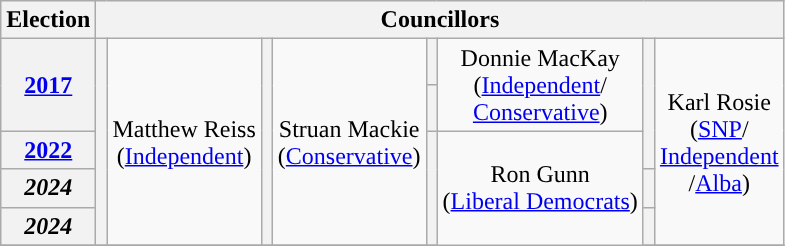<table class="wikitable" style="text-align:center">
<tr>
<th>Election</th>
<th colspan="8">Councillors</th>
</tr>
<tr>
<th rowspan="2"><a href='#'>2017</a></th>
<th rowspan="5" ; style="background-color: "></th>
<td rowspan="5">Matthew Reiss <br>(<a href='#'>Independent</a>)</td>
<th rowspan="5" ; style="background-color: "></th>
<td rowspan="5">Struan Mackie <br>(<a href='#'>Conservative</a>)</td>
<th rowspan="1" ; style="background-color: "></th>
<td rowspan="2">Donnie MacKay <br>(<a href='#'>Independent</a>/<br><a href='#'>Conservative</a>)</td>
<th rowspan="3" ; style="background-color: "></th>
<td rowspan="5">Karl Rosie <br>(<a href='#'>SNP</a>/<br><a href='#'>Independent</a><br>/<a href='#'>Alba</a>)</td>
</tr>
<tr>
<th rowspan="1" ; style="background-color: "></th>
</tr>
<tr>
<th><a href='#'>2022</a></th>
<th rowspan="3" ; style="background-color: "></th>
<td rowspan="4">Ron Gunn <br>(<a href='#'>Liberal Democrats</a>)</td>
</tr>
<tr>
<th><em>2024</em></th>
<th rowspan="1" style="background-color: "></th>
</tr>
<tr>
<th><em>2024</em></th>
<th rowspan="1" style="background-color: "></th>
</tr>
<tr>
</tr>
</table>
